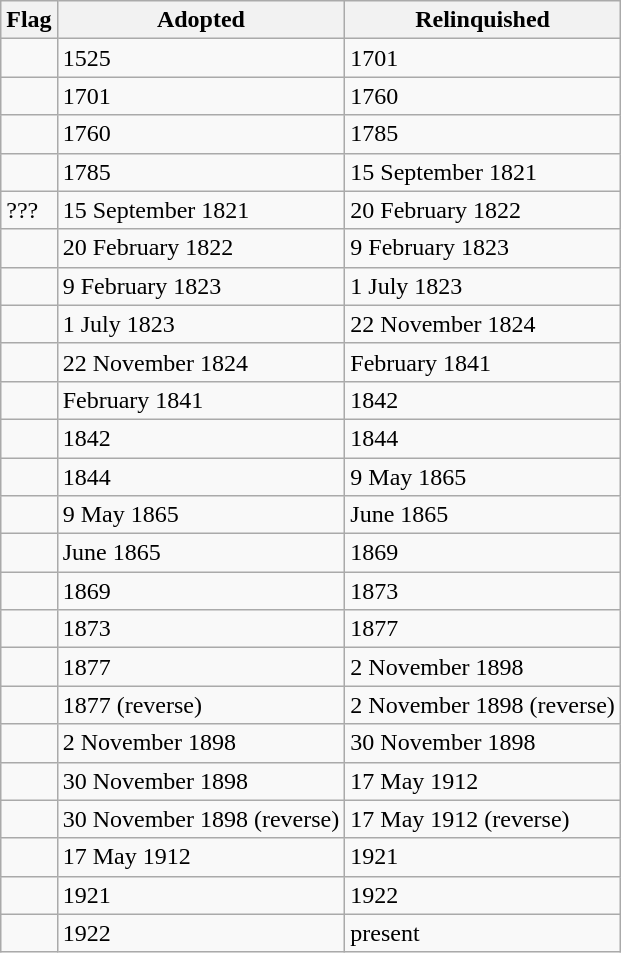<table class="wikitable style="text-align:center">
<tr>
<th>Flag</th>
<th>Adopted</th>
<th>Relinquished</th>
</tr>
<tr>
<td></td>
<td>1525</td>
<td>1701</td>
</tr>
<tr>
<td></td>
<td>1701</td>
<td>1760</td>
</tr>
<tr>
<td></td>
<td>1760</td>
<td>1785</td>
</tr>
<tr>
<td></td>
<td>1785</td>
<td>15 September 1821</td>
</tr>
<tr>
<td>???</td>
<td>15 September 1821</td>
<td>20 February 1822</td>
</tr>
<tr>
<td></td>
<td>20 February 1822</td>
<td>9 February 1823</td>
</tr>
<tr>
<td></td>
<td>9 February 1823</td>
<td>1 July 1823</td>
</tr>
<tr>
<td></td>
<td>1 July 1823</td>
<td>22 November 1824</td>
</tr>
<tr>
<td></td>
<td>22 November 1824</td>
<td>February 1841</td>
</tr>
<tr>
<td></td>
<td>February 1841</td>
<td>1842</td>
</tr>
<tr>
<td></td>
<td>1842</td>
<td>1844</td>
</tr>
<tr>
<td></td>
<td>1844</td>
<td>9 May 1865</td>
</tr>
<tr>
<td></td>
<td>9 May 1865</td>
<td>June 1865</td>
</tr>
<tr>
<td></td>
<td>June 1865</td>
<td>1869</td>
</tr>
<tr>
<td></td>
<td>1869</td>
<td>1873</td>
</tr>
<tr>
<td></td>
<td>1873</td>
<td>1877</td>
</tr>
<tr>
<td></td>
<td>1877</td>
<td>2 November 1898</td>
</tr>
<tr>
<td></td>
<td>1877 (reverse)</td>
<td>2 November 1898 (reverse)</td>
</tr>
<tr>
<td></td>
<td>2 November 1898</td>
<td>30 November 1898</td>
</tr>
<tr>
<td></td>
<td>30 November 1898</td>
<td>17 May 1912</td>
</tr>
<tr>
<td></td>
<td>30 November 1898 (reverse)</td>
<td>17 May 1912 (reverse)</td>
</tr>
<tr>
<td></td>
<td>17 May 1912</td>
<td>1921</td>
</tr>
<tr>
<td></td>
<td>1921</td>
<td>1922</td>
</tr>
<tr>
<td></td>
<td>1922</td>
<td>present</td>
</tr>
</table>
